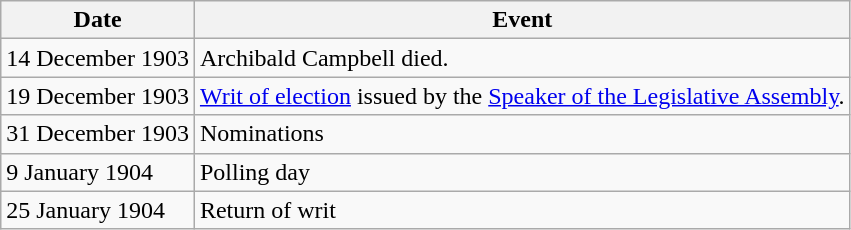<table class="wikitable">
<tr>
<th>Date</th>
<th>Event</th>
</tr>
<tr>
<td>14 December 1903</td>
<td>Archibald Campbell died.</td>
</tr>
<tr>
<td>19 December 1903</td>
<td><a href='#'>Writ of election</a> issued by the <a href='#'>Speaker of the Legislative Assembly</a>.</td>
</tr>
<tr>
<td>31 December 1903</td>
<td>Nominations</td>
</tr>
<tr>
<td>9 January 1904</td>
<td>Polling day</td>
</tr>
<tr>
<td>25 January 1904</td>
<td>Return of writ</td>
</tr>
</table>
